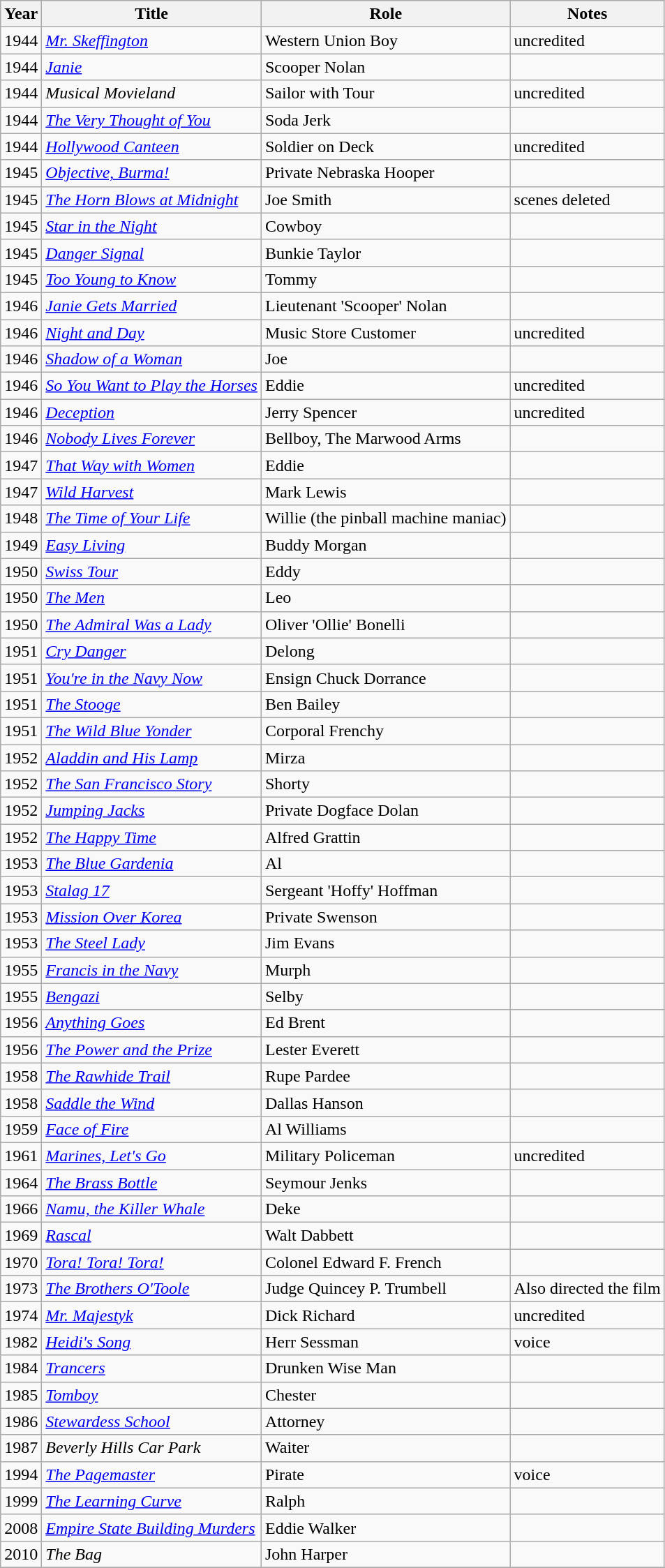<table class="wikitable">
<tr>
<th>Year</th>
<th>Title</th>
<th>Role</th>
<th>Notes</th>
</tr>
<tr>
<td>1944</td>
<td><em><a href='#'>Mr. Skeffington</a></em></td>
<td>Western Union Boy</td>
<td>uncredited</td>
</tr>
<tr>
<td>1944</td>
<td><em><a href='#'>Janie</a></em></td>
<td>Scooper Nolan</td>
<td></td>
</tr>
<tr>
<td>1944</td>
<td><em>Musical Movieland</em></td>
<td>Sailor with Tour</td>
<td>uncredited</td>
</tr>
<tr>
<td>1944</td>
<td><em><a href='#'>The Very Thought of You</a></em></td>
<td>Soda Jerk</td>
<td></td>
</tr>
<tr>
<td>1944</td>
<td><em><a href='#'>Hollywood Canteen</a></em></td>
<td>Soldier on Deck</td>
<td>uncredited</td>
</tr>
<tr>
<td>1945</td>
<td><em><a href='#'>Objective, Burma!</a></em></td>
<td>Private Nebraska Hooper</td>
<td></td>
</tr>
<tr>
<td>1945</td>
<td><em><a href='#'>The Horn Blows at Midnight</a></em></td>
<td>Joe Smith</td>
<td>scenes deleted</td>
</tr>
<tr>
<td>1945</td>
<td><em><a href='#'>Star in the Night</a></em></td>
<td>Cowboy</td>
<td></td>
</tr>
<tr>
<td>1945</td>
<td><em><a href='#'>Danger Signal</a></em></td>
<td>Bunkie Taylor</td>
<td></td>
</tr>
<tr>
<td>1945</td>
<td><em><a href='#'>Too Young to Know</a></em></td>
<td>Tommy</td>
<td></td>
</tr>
<tr>
<td>1946</td>
<td><em><a href='#'>Janie Gets Married</a></em></td>
<td>Lieutenant 'Scooper' Nolan</td>
<td></td>
</tr>
<tr>
<td>1946</td>
<td><em><a href='#'>Night and Day</a></em></td>
<td>Music Store Customer</td>
<td>uncredited</td>
</tr>
<tr>
<td>1946</td>
<td><em><a href='#'>Shadow of a Woman</a></em></td>
<td>Joe</td>
<td></td>
</tr>
<tr>
<td>1946</td>
<td><em><a href='#'>So You Want to Play the Horses</a></em></td>
<td>Eddie</td>
<td>uncredited</td>
</tr>
<tr>
<td>1946</td>
<td><em><a href='#'>Deception</a></em></td>
<td>Jerry Spencer</td>
<td>uncredited</td>
</tr>
<tr>
<td>1946</td>
<td><em><a href='#'>Nobody Lives Forever</a></em></td>
<td>Bellboy, The Marwood Arms</td>
<td></td>
</tr>
<tr>
<td>1947</td>
<td><em><a href='#'>That Way with Women</a></em></td>
<td>Eddie</td>
<td></td>
</tr>
<tr>
<td>1947</td>
<td><em><a href='#'>Wild Harvest</a></em></td>
<td>Mark Lewis</td>
<td></td>
</tr>
<tr>
<td>1948</td>
<td><em><a href='#'>The Time of Your Life</a></em></td>
<td>Willie (the pinball machine maniac)</td>
<td></td>
</tr>
<tr>
<td>1949</td>
<td><em><a href='#'>Easy Living</a></em></td>
<td>Buddy Morgan</td>
<td></td>
</tr>
<tr>
<td>1950</td>
<td><em><a href='#'>Swiss Tour</a></em></td>
<td>Eddy</td>
<td></td>
</tr>
<tr>
<td>1950</td>
<td><em><a href='#'>The Men</a></em></td>
<td>Leo</td>
<td></td>
</tr>
<tr>
<td>1950</td>
<td><em><a href='#'>The Admiral Was a Lady</a></em></td>
<td>Oliver 'Ollie' Bonelli</td>
<td></td>
</tr>
<tr>
<td>1951</td>
<td><em><a href='#'>Cry Danger</a></em></td>
<td>Delong</td>
<td></td>
</tr>
<tr>
<td>1951</td>
<td><em><a href='#'>You're in the Navy Now</a></em></td>
<td>Ensign Chuck Dorrance</td>
<td></td>
</tr>
<tr>
<td>1951</td>
<td><em><a href='#'>The Stooge</a></em></td>
<td>Ben Bailey</td>
<td></td>
</tr>
<tr>
<td>1951</td>
<td><em><a href='#'>The Wild Blue Yonder</a></em></td>
<td>Corporal Frenchy</td>
<td></td>
</tr>
<tr>
<td>1952</td>
<td><em><a href='#'>Aladdin and His Lamp</a></em></td>
<td>Mirza</td>
<td></td>
</tr>
<tr>
<td>1952</td>
<td><em><a href='#'>The San Francisco Story</a></em></td>
<td>Shorty</td>
<td></td>
</tr>
<tr>
<td>1952</td>
<td><em><a href='#'>Jumping Jacks</a></em></td>
<td>Private Dogface Dolan</td>
<td></td>
</tr>
<tr>
<td>1952</td>
<td><em><a href='#'>The Happy Time</a></em></td>
<td>Alfred Grattin</td>
<td></td>
</tr>
<tr>
<td>1953</td>
<td><em><a href='#'>The Blue Gardenia</a></em></td>
<td>Al</td>
<td></td>
</tr>
<tr>
<td>1953</td>
<td><em><a href='#'>Stalag 17</a></em></td>
<td>Sergeant 'Hoffy' Hoffman</td>
<td></td>
</tr>
<tr>
<td>1953</td>
<td><em><a href='#'>Mission Over Korea</a></em></td>
<td>Private Swenson</td>
<td></td>
</tr>
<tr>
<td>1953</td>
<td><em><a href='#'>The Steel Lady</a></em></td>
<td>Jim Evans</td>
<td></td>
</tr>
<tr>
<td>1955</td>
<td><em><a href='#'>Francis in the Navy</a></em></td>
<td>Murph</td>
<td></td>
</tr>
<tr>
<td>1955</td>
<td><em><a href='#'>Bengazi</a></em></td>
<td>Selby</td>
<td></td>
</tr>
<tr>
<td>1956</td>
<td><em><a href='#'>Anything Goes</a></em></td>
<td>Ed Brent</td>
<td></td>
</tr>
<tr>
<td>1956</td>
<td><em><a href='#'>The Power and the Prize</a></em></td>
<td>Lester Everett</td>
<td></td>
</tr>
<tr>
<td>1958</td>
<td><em><a href='#'>The Rawhide Trail</a></em></td>
<td>Rupe Pardee</td>
<td></td>
</tr>
<tr>
<td>1958</td>
<td><em><a href='#'>Saddle the Wind</a></em></td>
<td>Dallas Hanson</td>
<td></td>
</tr>
<tr>
<td>1959</td>
<td><em><a href='#'>Face of Fire</a></em></td>
<td>Al Williams</td>
<td></td>
</tr>
<tr>
<td>1961</td>
<td><em><a href='#'>Marines, Let's Go</a></em></td>
<td>Military Policeman</td>
<td>uncredited</td>
</tr>
<tr>
<td>1964</td>
<td><em><a href='#'>The Brass Bottle</a></em></td>
<td>Seymour Jenks</td>
<td></td>
</tr>
<tr>
<td>1966</td>
<td><em><a href='#'>Namu, the Killer Whale</a></em></td>
<td>Deke</td>
<td></td>
</tr>
<tr>
<td>1969</td>
<td><em><a href='#'>Rascal</a></em></td>
<td>Walt Dabbett</td>
<td></td>
</tr>
<tr>
<td>1970</td>
<td><em><a href='#'>Tora! Tora! Tora!</a></em></td>
<td>Colonel Edward F. French</td>
<td></td>
</tr>
<tr>
<td>1973</td>
<td><em><a href='#'>The Brothers O'Toole</a></em></td>
<td>Judge Quincey P. Trumbell</td>
<td>Also directed the film</td>
</tr>
<tr>
<td>1974</td>
<td><em><a href='#'>Mr. Majestyk</a></em></td>
<td>Dick Richard</td>
<td>uncredited</td>
</tr>
<tr>
<td>1982</td>
<td><em><a href='#'>Heidi's Song</a></em></td>
<td>Herr Sessman</td>
<td>voice</td>
</tr>
<tr>
<td>1984</td>
<td><em><a href='#'>Trancers</a></em></td>
<td>Drunken Wise Man</td>
<td></td>
</tr>
<tr>
<td>1985</td>
<td><em><a href='#'>Tomboy</a></em></td>
<td>Chester</td>
<td></td>
</tr>
<tr>
<td>1986</td>
<td><em><a href='#'>Stewardess School</a></em></td>
<td>Attorney</td>
<td></td>
</tr>
<tr>
<td>1987</td>
<td><em>Beverly Hills Car Park</em></td>
<td>Waiter</td>
<td></td>
</tr>
<tr>
<td>1994</td>
<td><em><a href='#'>The Pagemaster</a></em></td>
<td>Pirate</td>
<td>voice</td>
</tr>
<tr>
<td>1999</td>
<td><em><a href='#'>The Learning Curve</a></em></td>
<td>Ralph</td>
<td></td>
</tr>
<tr>
<td>2008</td>
<td><em><a href='#'>Empire State Building Murders</a></em></td>
<td>Eddie Walker</td>
<td></td>
</tr>
<tr>
<td>2010</td>
<td><em>The Bag</em></td>
<td>John Harper</td>
<td></td>
</tr>
<tr>
</tr>
</table>
